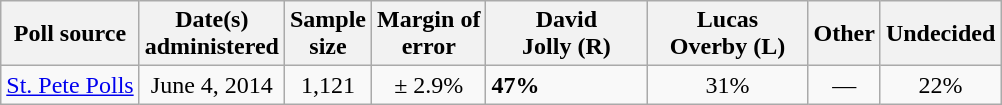<table class="wikitable">
<tr>
<th>Poll source</th>
<th>Date(s)<br>administered</th>
<th>Sample<br>size</th>
<th>Margin of<br>error</th>
<th style="width:100px;">David<br>Jolly (R)</th>
<th style="width:100px;">Lucas<br>Overby (L)</th>
<th>Other</th>
<th>Undecided</th>
</tr>
<tr>
<td><a href='#'>St. Pete Polls</a></td>
<td align=center>June 4, 2014</td>
<td align=center>1,121</td>
<td align=center>± 2.9%</td>
<td><strong>47%</strong></td>
<td align=center>31%</td>
<td align=center>—</td>
<td align=center>22%</td>
</tr>
</table>
